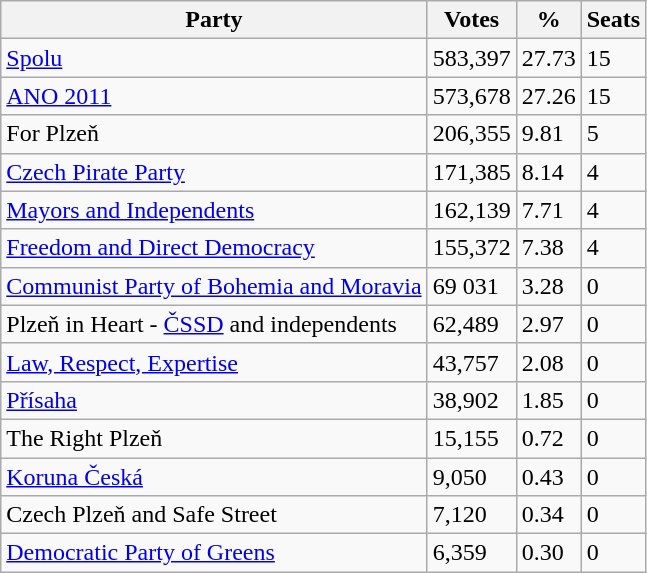<table class="wikitable">
<tr>
<th>Party</th>
<th>Votes</th>
<th>%</th>
<th>Seats</th>
</tr>
<tr>
<td><a href='#'>Spolu</a></td>
<td>583,397</td>
<td>27.73</td>
<td>15</td>
</tr>
<tr>
<td><a href='#'>ANO 2011</a></td>
<td>573,678</td>
<td>27.26</td>
<td>15</td>
</tr>
<tr>
<td>For Plzeň</td>
<td>206,355</td>
<td>9.81</td>
<td>5</td>
</tr>
<tr>
<td><a href='#'>Czech Pirate Party</a></td>
<td>171,385</td>
<td>8.14</td>
<td>4</td>
</tr>
<tr>
<td><a href='#'>Mayors and Independents</a></td>
<td>162,139</td>
<td>7.71</td>
<td>4</td>
</tr>
<tr>
<td><a href='#'>Freedom and Direct Democracy</a></td>
<td>155,372</td>
<td>7.38</td>
<td>4</td>
</tr>
<tr>
<td><a href='#'>Communist Party of Bohemia and Moravia</a></td>
<td>69 031</td>
<td>3.28</td>
<td>0</td>
</tr>
<tr>
<td>Plzeň in Heart - <a href='#'>ČSSD</a> and independents</td>
<td>62,489</td>
<td>2.97</td>
<td>0</td>
</tr>
<tr>
<td><a href='#'>Law, Respect, Expertise</a></td>
<td>43,757</td>
<td>2.08</td>
<td>0</td>
</tr>
<tr>
<td><a href='#'>Přísaha</a></td>
<td>38,902</td>
<td>1.85</td>
<td>0</td>
</tr>
<tr>
<td>The Right Plzeň</td>
<td>15,155</td>
<td>0.72</td>
<td>0</td>
</tr>
<tr>
<td><a href='#'>Koruna Česká</a></td>
<td>9,050</td>
<td>0.43</td>
<td>0</td>
</tr>
<tr>
<td>Czech Plzeň and Safe Street</td>
<td>7,120</td>
<td>0.34</td>
<td>0</td>
</tr>
<tr>
<td><a href='#'>Democratic Party of Greens</a></td>
<td>6,359</td>
<td>0.30</td>
<td>0</td>
</tr>
</table>
